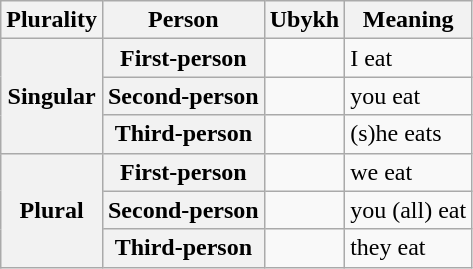<table class="wikitable">
<tr>
<th>Plurality</th>
<th>Person</th>
<th>Ubykh</th>
<th>Meaning</th>
</tr>
<tr>
<th rowspan="3">Singular</th>
<th>First-person</th>
<td></td>
<td>I eat</td>
</tr>
<tr>
<th>Second-person</th>
<td></td>
<td>you eat</td>
</tr>
<tr>
<th>Third-person</th>
<td></td>
<td>(s)he eats</td>
</tr>
<tr>
<th rowspan="3">Plural</th>
<th>First-person</th>
<td></td>
<td>we eat</td>
</tr>
<tr>
<th>Second-person</th>
<td></td>
<td>you (all) eat</td>
</tr>
<tr>
<th>Third-person</th>
<td></td>
<td>they eat</td>
</tr>
</table>
